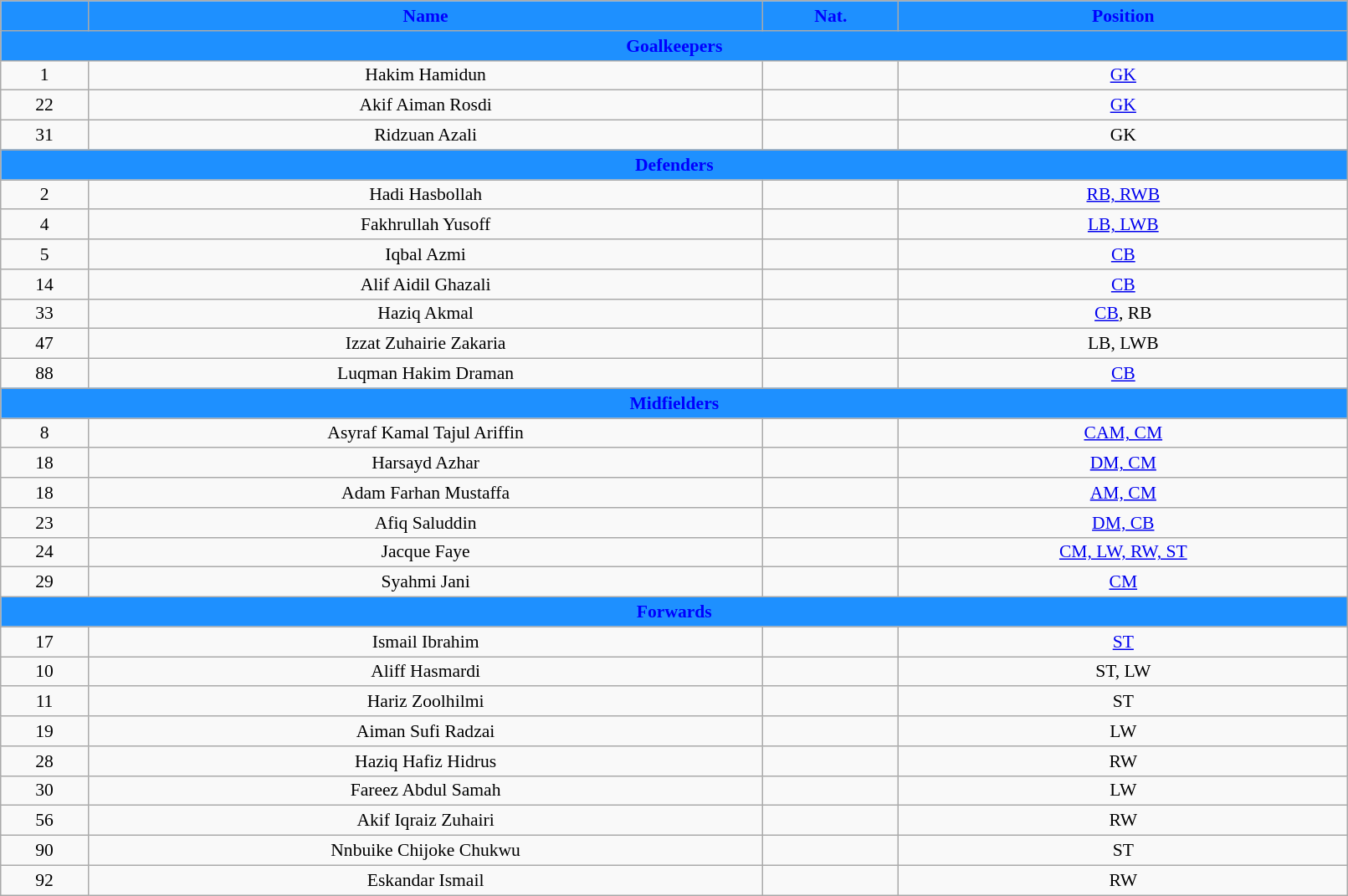<table class="wikitable sortable"  style="text-align:center; font-size:90%; width:85%;">
<tr>
<th style="background:#1E90FF; color:blue; text-align:center;"></th>
<th style="background:#1E90FF; color:blue; text-align:center;">Name</th>
<th style="background:#1E90FF; color:blue; text-align:center;">Nat.</th>
<th style="background:#1E90FF; color:blue; text-align:center;">Position</th>
</tr>
<tr>
<th colspan="8" style="background:#1E90FF; color:blue; text-align:center;">Goalkeepers</th>
</tr>
<tr>
<td>1</td>
<td>Hakim Hamidun</td>
<td></td>
<td><a href='#'>GK</a></td>
</tr>
<tr>
<td>22</td>
<td>Akif Aiman Rosdi</td>
<td></td>
<td><a href='#'>GK</a></td>
</tr>
<tr>
<td>31</td>
<td>Ridzuan Azali</td>
<td></td>
<td>GK</td>
</tr>
<tr>
<th colspan="8" style="background:#1E90FF; color:blue; text-align:center;">Defenders</th>
</tr>
<tr>
<td>2</td>
<td>Hadi Hasbollah</td>
<td></td>
<td><a href='#'>RB, RWB</a></td>
</tr>
<tr>
<td>4</td>
<td>Fakhrullah Yusoff</td>
<td></td>
<td><a href='#'>LB, LWB</a></td>
</tr>
<tr>
<td>5</td>
<td>Iqbal Azmi</td>
<td></td>
<td><a href='#'>CB</a></td>
</tr>
<tr>
<td>14</td>
<td>Alif Aidil Ghazali</td>
<td></td>
<td><a href='#'>CB</a></td>
</tr>
<tr>
<td>33</td>
<td>Haziq Akmal</td>
<td></td>
<td><a href='#'>CB</a>, RB</td>
</tr>
<tr>
<td>47</td>
<td>Izzat Zuhairie Zakaria</td>
<td></td>
<td>LB, LWB</td>
</tr>
<tr>
<td>88</td>
<td>Luqman Hakim Draman</td>
<td></td>
<td><a href='#'>CB</a></td>
</tr>
<tr>
<th colspan="8" style="background:#1E90FF; color:blue; text-align:center;">Midfielders</th>
</tr>
<tr>
<td>8</td>
<td>Asyraf Kamal Tajul Ariffin</td>
<td></td>
<td><a href='#'>CAM, CM</a></td>
</tr>
<tr>
<td>18</td>
<td>Harsayd Azhar</td>
<td></td>
<td><a href='#'>DM, CM</a></td>
</tr>
<tr>
<td>18</td>
<td>Adam Farhan Mustaffa</td>
<td></td>
<td><a href='#'>AM, CM</a></td>
</tr>
<tr>
<td>23</td>
<td>Afiq Saluddin</td>
<td></td>
<td><a href='#'>DM, CB</a></td>
</tr>
<tr>
<td>24</td>
<td>Jacque Faye</td>
<td></td>
<td><a href='#'>CM, LW, RW, ST</a></td>
</tr>
<tr>
<td>29</td>
<td>Syahmi Jani</td>
<td></td>
<td><a href='#'>CM</a></td>
</tr>
<tr>
<th colspan="8" style="background:#1E90FF; color:blue; text-align:center;">Forwards</th>
</tr>
<tr>
<td>17</td>
<td>Ismail Ibrahim</td>
<td></td>
<td><a href='#'>ST</a></td>
</tr>
<tr>
<td>10</td>
<td>Aliff Hasmardi</td>
<td></td>
<td>ST, LW</td>
</tr>
<tr>
<td>11</td>
<td>Hariz Zoolhilmi</td>
<td></td>
<td>ST</td>
</tr>
<tr>
<td>19</td>
<td>Aiman Sufi Radzai</td>
<td></td>
<td>LW</td>
</tr>
<tr>
<td>28</td>
<td>Haziq Hafiz Hidrus</td>
<td></td>
<td>RW</td>
</tr>
<tr>
<td>30</td>
<td>Fareez Abdul Samah</td>
<td></td>
<td>LW</td>
</tr>
<tr>
<td>56</td>
<td>Akif Iqraiz Zuhairi</td>
<td></td>
<td>RW</td>
</tr>
<tr>
<td>90</td>
<td>Nnbuike Chijoke Chukwu</td>
<td></td>
<td>ST</td>
</tr>
<tr>
<td>92</td>
<td>Eskandar Ismail</td>
<td></td>
<td>RW</td>
</tr>
</table>
